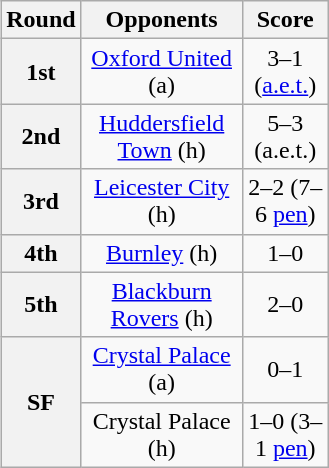<table class="wikitable plainrowheaders" style="text-align:center;margin-left:1em;float:right">
<tr>
<th scope="col" style="width:25px;">Round</th>
<th scope="col" style="width:100px;">Opponents</th>
<th scope="col" style="width:50px;">Score</th>
</tr>
<tr>
<th scope=row style="text-align:center">1st</th>
<td><a href='#'>Oxford United</a> (a)</td>
<td>3–1 (<a href='#'>a.e.t.</a>)</td>
</tr>
<tr>
<th scope=row style="text-align:center">2nd</th>
<td><a href='#'>Huddersfield Town</a> (h)</td>
<td>5–3 (a.e.t.)</td>
</tr>
<tr>
<th scope=row style="text-align:center">3rd</th>
<td><a href='#'>Leicester City</a> (h)</td>
<td>2–2 (7–6 <a href='#'>pen</a>)</td>
</tr>
<tr>
<th scope=row style="text-align:center">4th</th>
<td><a href='#'>Burnley</a> (h)</td>
<td>1–0</td>
</tr>
<tr>
<th scope=row style="text-align:center">5th</th>
<td><a href='#'>Blackburn Rovers</a> (h)</td>
<td>2–0</td>
</tr>
<tr>
<th scope=row style="text-align:center" rowspan="2">SF</th>
<td><a href='#'>Crystal Palace</a> (a)</td>
<td>0–1</td>
</tr>
<tr>
<td>Crystal Palace (h)</td>
<td>1–0 (3–1 <a href='#'>pen</a>)</td>
</tr>
</table>
